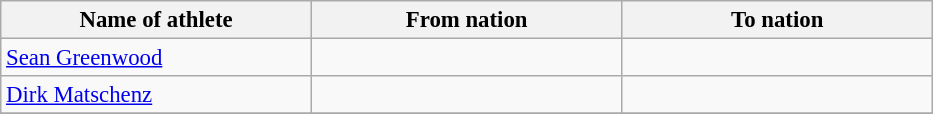<table class="wikitable sortable" style="border-collapse: collapse; font-size: 95%;">
<tr>
<th width=200>Name of athlete</th>
<th width=200>From nation</th>
<th width=200>To nation</th>
</tr>
<tr>
<td><a href='#'>Sean Greenwood</a></td>
<td></td>
<td></td>
</tr>
<tr>
<td><a href='#'>Dirk Matschenz</a></td>
<td></td>
<td></td>
</tr>
<tr>
</tr>
</table>
